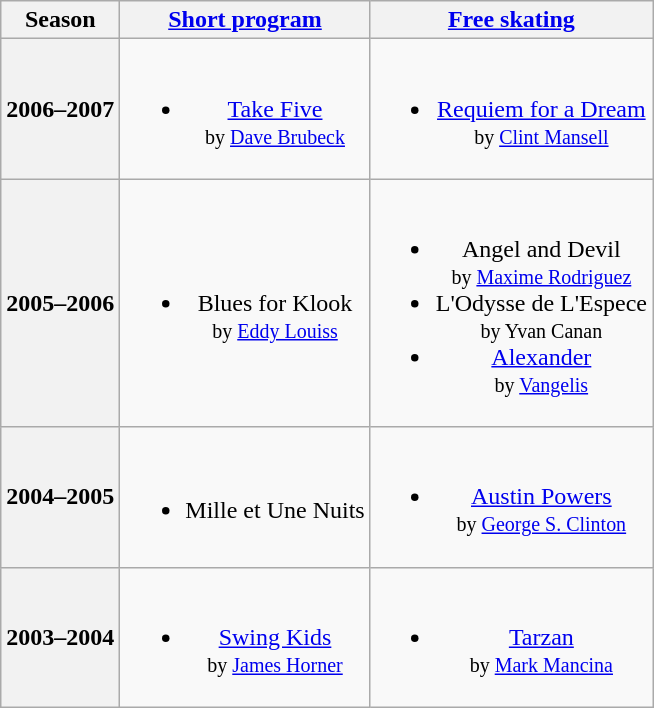<table class=wikitable style=text-align:center>
<tr>
<th>Season</th>
<th><a href='#'>Short program</a></th>
<th><a href='#'>Free skating</a></th>
</tr>
<tr>
<th>2006–2007 <br> </th>
<td><br><ul><li><a href='#'>Take Five</a> <br><small> by <a href='#'>Dave Brubeck</a> </small></li></ul></td>
<td><br><ul><li><a href='#'>Requiem for a Dream</a> <br><small> by <a href='#'>Clint Mansell</a> </small></li></ul></td>
</tr>
<tr>
<th>2005–2006 <br> </th>
<td><br><ul><li>Blues for Klook <br><small> by <a href='#'>Eddy Louiss</a> </small></li></ul></td>
<td><br><ul><li>Angel and Devil <br><small> by <a href='#'>Maxime Rodriguez</a> </small></li><li>L'Odysse de L'Espece <br><small> by Yvan Canan </small></li><li><a href='#'>Alexander</a> <br><small> by <a href='#'>Vangelis</a> </small></li></ul></td>
</tr>
<tr>
<th>2004–2005 <br> </th>
<td><br><ul><li>Mille et Une Nuits</li></ul></td>
<td><br><ul><li><a href='#'>Austin Powers</a> <br><small> by <a href='#'>George S. Clinton</a> </small></li></ul></td>
</tr>
<tr>
<th>2003–2004 <br> </th>
<td><br><ul><li><a href='#'>Swing Kids</a> <br><small> by <a href='#'>James Horner</a> </small></li></ul></td>
<td><br><ul><li><a href='#'>Tarzan</a> <br><small> by <a href='#'>Mark Mancina</a> </small></li></ul></td>
</tr>
</table>
